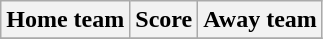<table class="wikitable" style="text-align: center">
<tr>
<th>Home team</th>
<th>Score</th>
<th>Away team</th>
</tr>
<tr>
</tr>
</table>
